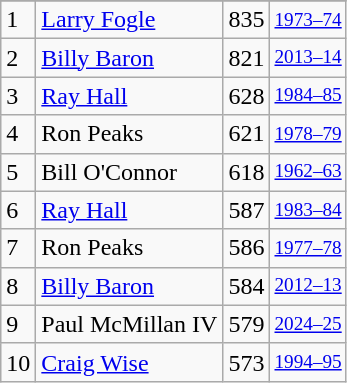<table class="wikitable">
<tr>
</tr>
<tr>
<td>1</td>
<td><a href='#'>Larry Fogle</a></td>
<td>835</td>
<td style="font-size:80%;"><a href='#'>1973–74</a></td>
</tr>
<tr>
<td>2</td>
<td><a href='#'>Billy Baron</a></td>
<td>821</td>
<td style="font-size:80%;"><a href='#'>2013–14</a></td>
</tr>
<tr>
<td>3</td>
<td><a href='#'>Ray Hall</a></td>
<td>628</td>
<td style="font-size:80%;"><a href='#'>1984–85</a></td>
</tr>
<tr>
<td>4</td>
<td>Ron Peaks</td>
<td>621</td>
<td style="font-size:80%;"><a href='#'>1978–79</a></td>
</tr>
<tr>
<td>5</td>
<td>Bill O'Connor</td>
<td>618</td>
<td style="font-size:80%;"><a href='#'>1962–63</a></td>
</tr>
<tr>
<td>6</td>
<td><a href='#'>Ray Hall</a></td>
<td>587</td>
<td style="font-size:80%;"><a href='#'>1983–84</a></td>
</tr>
<tr>
<td>7</td>
<td>Ron Peaks</td>
<td>586</td>
<td style="font-size:80%;"><a href='#'>1977–78</a></td>
</tr>
<tr>
<td>8</td>
<td><a href='#'>Billy Baron</a></td>
<td>584</td>
<td style="font-size:80%;"><a href='#'>2012–13</a></td>
</tr>
<tr>
<td>9</td>
<td>Paul McMillan IV</td>
<td>579</td>
<td style="font-size:80%;"><a href='#'>2024–25</a></td>
</tr>
<tr>
<td>10</td>
<td><a href='#'>Craig Wise</a></td>
<td>573</td>
<td style="font-size:80%;"><a href='#'>1994–95</a></td>
</tr>
</table>
